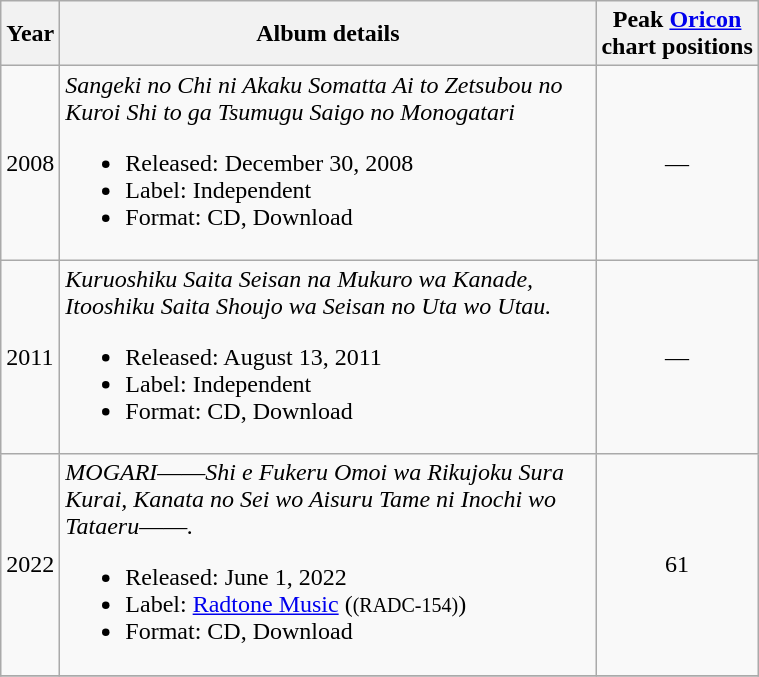<table class="wikitable" border="1">
<tr>
<th rowspan="1">Year</th>
<th rowspan="1" width="350">Album details</th>
<th colspan="1">Peak <a href='#'>Oricon</a><br> chart positions</th>
</tr>
<tr>
<td>2008</td>
<td align="left"><em>Sangeki no Chi ni Akaku Somatta Ai to Zetsubou no Kuroi Shi to ga Tsumugu Saigo no Monogatari</em><br><ul><li>Released: December 30, 2008</li><li>Label: Independent</li><li>Format: CD, Download</li></ul></td>
<td align="center">—</td>
</tr>
<tr>
<td>2011</td>
<td align="left"><em>Kuruoshiku Saita Seisan na Mukuro wa Kanade, Itooshiku Saita Shoujo wa Seisan no Uta wo Utau.</em><br><ul><li>Released: August 13, 2011</li><li>Label: Independent</li><li>Format: CD, Download</li></ul></td>
<td align="center">—</td>
</tr>
<tr>
<td>2022</td>
<td align="left"><em>MOGARI――Shi e Fukeru Omoi wa Rikujoku Sura Kurai, Kanata no Sei wo Aisuru Tame ni Inochi wo Tataeru――.</em><br><ul><li>Released: June 1, 2022</li><li>Label: <a href='#'>Radtone Music</a> (<small>(RADC-154)</small>)</li><li>Format: CD, Download</li></ul></td>
<td align="center">61</td>
</tr>
<tr>
</tr>
</table>
